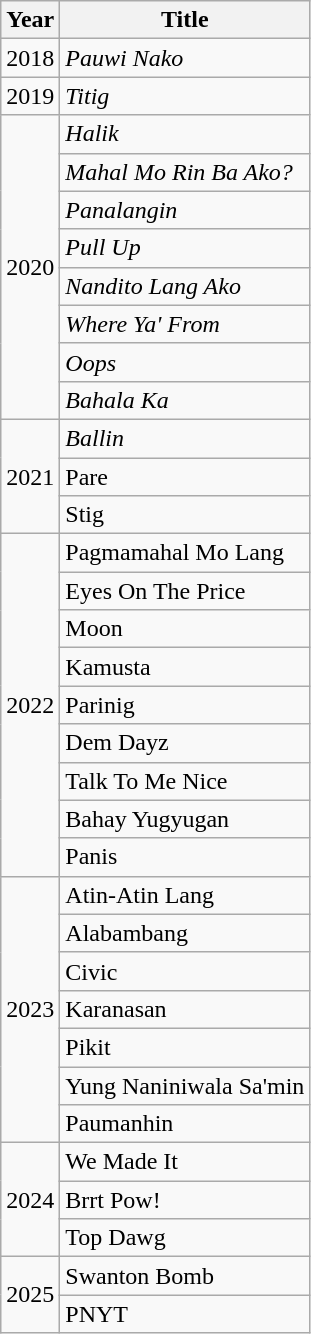<table class="wikitable">
<tr>
<th>Year</th>
<th>Title</th>
</tr>
<tr>
<td>2018</td>
<td><em>Pauwi Nako</em><br></td>
</tr>
<tr>
<td>2019</td>
<td><em>Titig</em><br></td>
</tr>
<tr>
<td rowspan="8">2020</td>
<td><em>Halik</em><br></td>
</tr>
<tr>
<td><em>Mahal Mo Rin Ba Ako?</em><br></td>
</tr>
<tr>
<td><em>Panalangin</em><br></td>
</tr>
<tr>
<td><em>Pull Up</em><br></td>
</tr>
<tr>
<td><em>Nandito Lang Ako</em><br></td>
</tr>
<tr>
<td><em>Where Ya' From</em><br></td>
</tr>
<tr>
<td><em>Oops</em><br></td>
</tr>
<tr>
<td><em>Bahala Ka</em><br></td>
</tr>
<tr>
<td rowspan="3">2021</td>
<td><em>Ballin<strong><br></td>
</tr>
<tr>
<td></em>Pare<em><br></td>
</tr>
<tr>
<td></em>Stig<em><br></td>
</tr>
<tr>
<td rowspan="9">2022</td>
<td></em>Pagmamahal Mo Lang<em><br></td>
</tr>
<tr>
<td></em>Eyes On The Price<em><br></td>
</tr>
<tr>
<td></em>Moon<em><br></td>
</tr>
<tr>
<td></em>Kamusta<em><br></td>
</tr>
<tr>
<td></em>Parinig<em><br></td>
</tr>
<tr>
<td></em>Dem Dayz<em><br></td>
</tr>
<tr>
<td></em>Talk To Me Nice<em><br></td>
</tr>
<tr>
<td></em>Bahay Yugyugan<em><br></td>
</tr>
<tr>
<td></em>Panis<em><br></td>
</tr>
<tr>
<td rowspan="7">2023</td>
<td></em>Atin-Atin Lang<em><br></td>
</tr>
<tr>
<td></em>Alabambang<em><br></td>
</tr>
<tr>
<td></em>Civic<em><br></td>
</tr>
<tr>
<td></em>Karanasan<em><br></td>
</tr>
<tr>
<td></em>Pikit<em><br></td>
</tr>
<tr>
<td></em>Yung Naniniwala Sa'min<em><br></td>
</tr>
<tr>
<td></em>Paumanhin<em><br></td>
</tr>
<tr>
<td rowspan="3">2024</td>
<td></em>We Made It<em><br></td>
</tr>
<tr>
<td></em>Brrt Pow!<em><br></td>
</tr>
<tr>
<td></em>Top Dawg<em><br></td>
</tr>
<tr>
<td rowspan="2">2025</td>
<td></em>Swanton Bomb<em><br></td>
</tr>
<tr>
<td></em>PNYT<em><br></td>
</tr>
</table>
